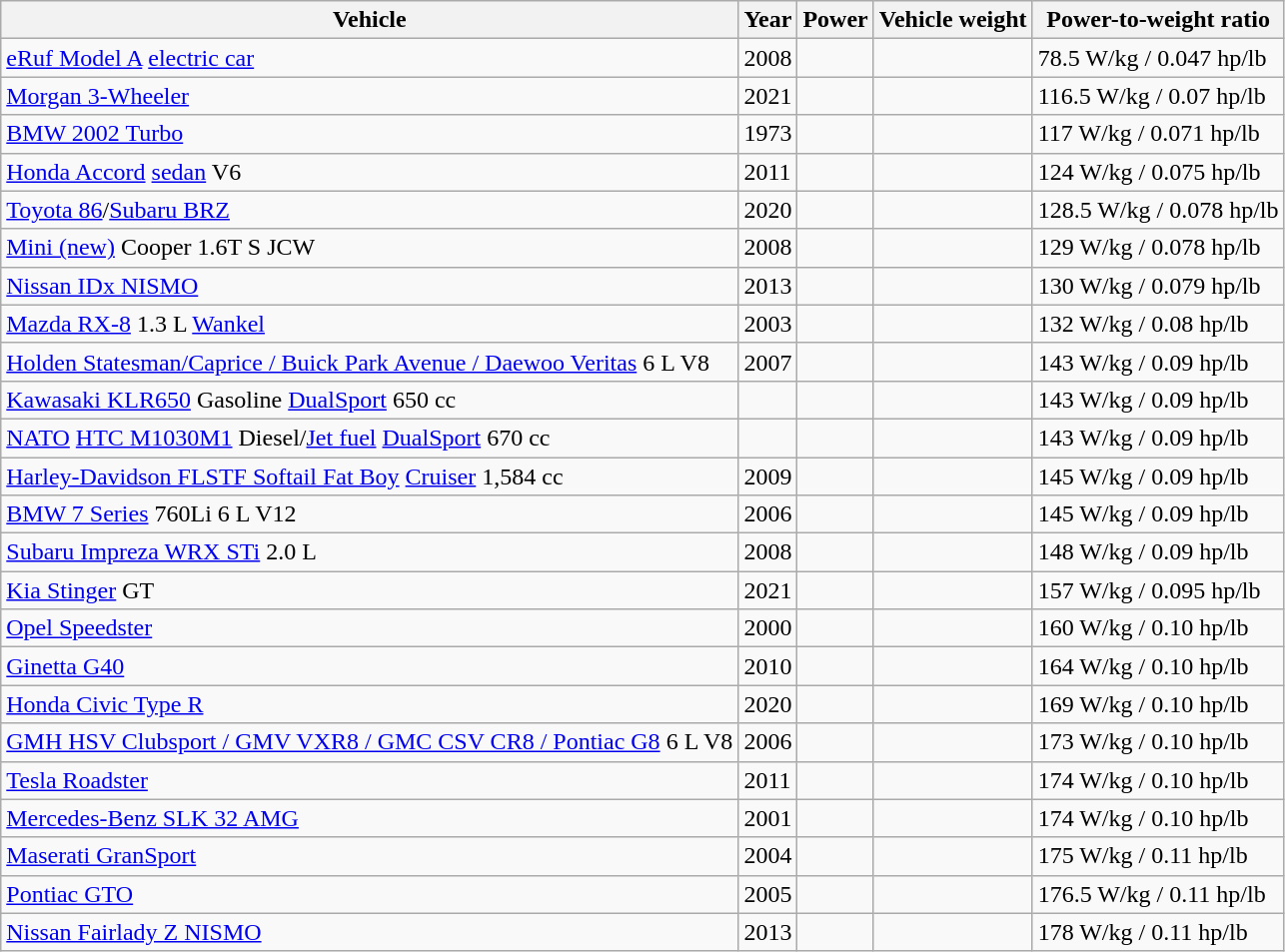<table class="wikitable sortable mw-collapsible mw-collapsed">
<tr>
<th>Vehicle</th>
<th data-sort-type="number">Year</th>
<th data-sort-type="number">Power</th>
<th data-sort-type="number">Vehicle weight</th>
<th data-sort-type="number">Power-to-weight ratio</th>
</tr>
<tr>
<td><a href='#'>eRuf Model A</a> <a href='#'>electric car</a></td>
<td>2008</td>
<td></td>
<td></td>
<td>78.5 W/kg / 0.047 hp/lb</td>
</tr>
<tr>
<td><a href='#'>Morgan 3-Wheeler</a></td>
<td>2021</td>
<td></td>
<td></td>
<td>116.5 W/kg / 0.07 hp/lb</td>
</tr>
<tr>
<td><a href='#'>BMW 2002 Turbo</a></td>
<td>1973</td>
<td></td>
<td></td>
<td>117 W/kg / 0.071 hp/lb</td>
</tr>
<tr>
<td><a href='#'>Honda Accord</a> <a href='#'>sedan</a> V6</td>
<td>2011</td>
<td></td>
<td></td>
<td>124 W/kg / 0.075 hp/lb</td>
</tr>
<tr>
<td><a href='#'>Toyota 86</a>/<a href='#'>Subaru BRZ</a></td>
<td>2020</td>
<td></td>
<td></td>
<td>128.5 W/kg / 0.078 hp/lb</td>
</tr>
<tr>
<td><a href='#'>Mini (new)</a> Cooper 1.6T S JCW</td>
<td>2008</td>
<td></td>
<td></td>
<td>129 W/kg / 0.078 hp/lb</td>
</tr>
<tr>
<td><a href='#'>Nissan IDx NISMO</a></td>
<td>2013</td>
<td></td>
<td></td>
<td>130 W/kg / 0.079 hp/lb</td>
</tr>
<tr>
<td><a href='#'>Mazda RX-8</a> 1.3 L <a href='#'>Wankel</a></td>
<td>2003</td>
<td></td>
<td></td>
<td>132 W/kg / 0.08 hp/lb</td>
</tr>
<tr>
<td><a href='#'>Holden Statesman/Caprice / Buick Park Avenue / Daewoo Veritas</a> 6 L V8</td>
<td>2007</td>
<td></td>
<td></td>
<td>143 W/kg / 0.09 hp/lb</td>
</tr>
<tr>
<td><a href='#'>Kawasaki KLR650</a> Gasoline <a href='#'>DualSport</a> 650 cc</td>
<td></td>
<td></td>
<td></td>
<td>143 W/kg / 0.09 hp/lb</td>
</tr>
<tr>
<td><a href='#'>NATO</a> <a href='#'>HTC M1030M1</a> Diesel/<a href='#'>Jet fuel</a> <a href='#'>DualSport</a> 670 cc</td>
<td></td>
<td></td>
<td></td>
<td>143 W/kg / 0.09 hp/lb</td>
</tr>
<tr>
<td><a href='#'>Harley-Davidson FLSTF Softail Fat Boy</a> <a href='#'>Cruiser</a> 1,584 cc</td>
<td>2009</td>
<td></td>
<td></td>
<td>145 W/kg / 0.09 hp/lb</td>
</tr>
<tr>
<td><a href='#'>BMW 7 Series</a> 760Li 6 L V12</td>
<td>2006</td>
<td></td>
<td></td>
<td>145 W/kg / 0.09 hp/lb</td>
</tr>
<tr>
<td><a href='#'>Subaru Impreza WRX STi</a> 2.0 L</td>
<td>2008</td>
<td></td>
<td></td>
<td>148 W/kg / 0.09 hp/lb</td>
</tr>
<tr>
<td><a href='#'>Kia Stinger</a> GT</td>
<td>2021</td>
<td></td>
<td></td>
<td>157 W/kg / 0.095 hp/lb</td>
</tr>
<tr>
<td><a href='#'>Opel Speedster</a></td>
<td>2000</td>
<td></td>
<td></td>
<td>160 W/kg / 0.10 hp/lb</td>
</tr>
<tr>
<td><a href='#'>Ginetta G40</a></td>
<td>2010</td>
<td></td>
<td></td>
<td>164 W/kg / 0.10 hp/lb</td>
</tr>
<tr>
<td><a href='#'>Honda Civic Type R</a></td>
<td>2020</td>
<td></td>
<td></td>
<td>169 W/kg / 0.10 hp/lb</td>
</tr>
<tr>
<td><a href='#'>GMH HSV Clubsport / GMV VXR8 / GMC CSV CR8 / Pontiac G8</a> 6 L V8</td>
<td>2006</td>
<td></td>
<td></td>
<td>173 W/kg / 0.10 hp/lb</td>
</tr>
<tr>
<td><a href='#'>Tesla Roadster</a></td>
<td>2011</td>
<td></td>
<td></td>
<td>174 W/kg / 0.10 hp/lb</td>
</tr>
<tr>
<td><a href='#'>Mercedes-Benz SLK 32 AMG</a></td>
<td>2001</td>
<td></td>
<td></td>
<td>174 W/kg / 0.10 hp/lb</td>
</tr>
<tr>
<td><a href='#'>Maserati GranSport</a></td>
<td>2004</td>
<td></td>
<td></td>
<td>175 W/kg / 0.11 hp/lb</td>
</tr>
<tr>
<td><a href='#'>Pontiac GTO</a></td>
<td>2005</td>
<td></td>
<td></td>
<td>176.5 W/kg / 0.11 hp/lb</td>
</tr>
<tr>
<td><a href='#'>Nissan Fairlady Z NISMO</a></td>
<td>2013</td>
<td></td>
<td></td>
<td>178 W/kg / 0.11 hp/lb</td>
</tr>
</table>
